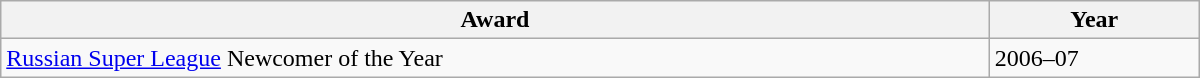<table class="wikitable" style="width:50em">
<tr>
<th>Award</th>
<th>Year</th>
</tr>
<tr>
<td><a href='#'>Russian Super League</a> Newcomer of the Year</td>
<td>2006–07</td>
</tr>
</table>
